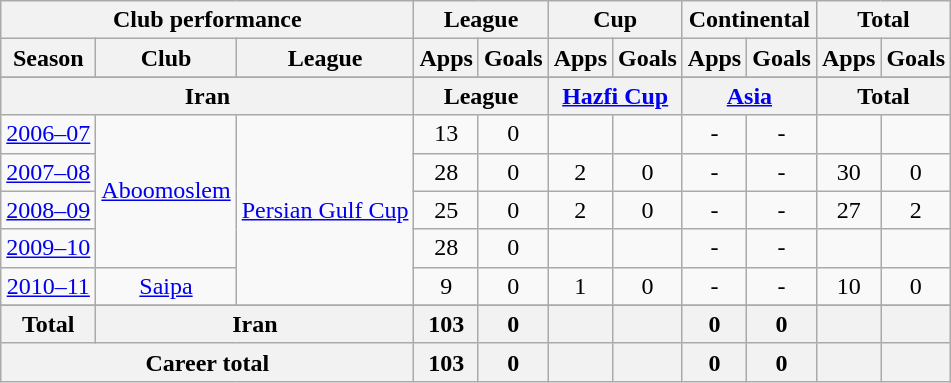<table class="wikitable" style="text-align:center">
<tr>
<th colspan=3>Club performance</th>
<th colspan=2>League</th>
<th colspan=2>Cup</th>
<th colspan=2>Continental</th>
<th colspan=2>Total</th>
</tr>
<tr>
<th>Season</th>
<th>Club</th>
<th>League</th>
<th>Apps</th>
<th>Goals</th>
<th>Apps</th>
<th>Goals</th>
<th>Apps</th>
<th>Goals</th>
<th>Apps</th>
<th>Goals</th>
</tr>
<tr>
</tr>
<tr>
<th colspan=3>Iran</th>
<th colspan=2>League</th>
<th colspan=2><a href='#'>Hazfi Cup</a></th>
<th colspan=2><a href='#'>Asia</a></th>
<th colspan=2>Total</th>
</tr>
<tr>
<td><a href='#'>2006–07</a></td>
<td rowspan="4"><a href='#'>Aboomoslem</a></td>
<td rowspan="5"><a href='#'>Persian Gulf Cup</a></td>
<td>13</td>
<td>0</td>
<td></td>
<td></td>
<td>-</td>
<td>-</td>
<td></td>
<td></td>
</tr>
<tr>
<td><a href='#'>2007–08</a></td>
<td>28</td>
<td>0</td>
<td>2</td>
<td>0</td>
<td>-</td>
<td>-</td>
<td>30</td>
<td>0</td>
</tr>
<tr>
<td><a href='#'>2008–09</a></td>
<td>25</td>
<td>0</td>
<td>2</td>
<td>0</td>
<td>-</td>
<td>-</td>
<td>27</td>
<td>2</td>
</tr>
<tr>
<td><a href='#'>2009–10</a></td>
<td>28</td>
<td>0</td>
<td></td>
<td></td>
<td>-</td>
<td>-</td>
<td></td>
<td></td>
</tr>
<tr>
<td><a href='#'>2010–11</a></td>
<td rowspan="1"><a href='#'>Saipa</a></td>
<td>9</td>
<td>0</td>
<td>1</td>
<td>0</td>
<td>-</td>
<td>-</td>
<td>10</td>
<td>0</td>
</tr>
<tr>
</tr>
<tr>
<th rowspan=1>Total</th>
<th colspan=2>Iran</th>
<th>103</th>
<th>0</th>
<th></th>
<th></th>
<th>0</th>
<th>0</th>
<th></th>
<th></th>
</tr>
<tr>
<th colspan=3>Career total</th>
<th>103</th>
<th>0</th>
<th></th>
<th></th>
<th>0</th>
<th>0</th>
<th></th>
<th></th>
</tr>
</table>
